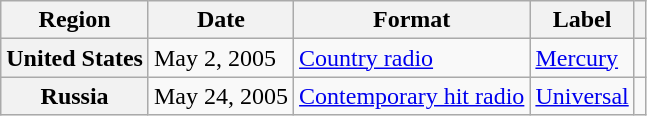<table class="wikitable plainrowheaders">
<tr>
<th scope="col">Region</th>
<th scope="col">Date</th>
<th scope="col">Format</th>
<th scope="col">Label</th>
<th scope="col"></th>
</tr>
<tr>
<th scope="row">United States</th>
<td>May 2, 2005</td>
<td><a href='#'>Country radio</a></td>
<td><a href='#'>Mercury</a></td>
<td></td>
</tr>
<tr>
<th scope="row">Russia</th>
<td>May 24, 2005</td>
<td><a href='#'>Contemporary hit radio</a></td>
<td><a href='#'>Universal</a></td>
<td></td>
</tr>
</table>
